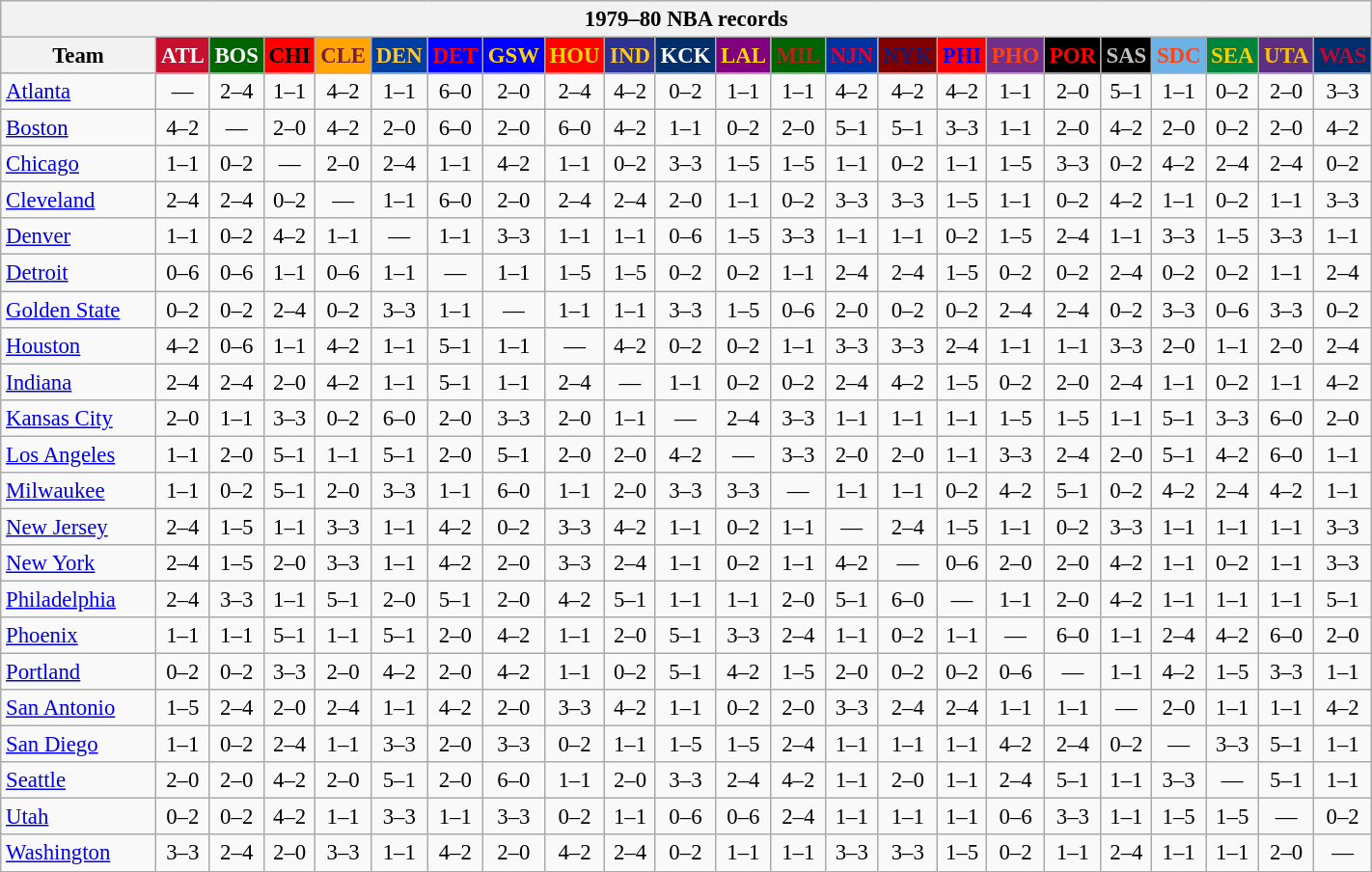<table class="wikitable" style="font-size:95%; text-align:center;">
<tr>
<th colspan=23>1979–80 NBA records</th>
</tr>
<tr>
<th width=100>Team</th>
<th style="background:#C90F2E;color:#FFFFFF;width=35">ATL</th>
<th style="background:#006400;color:#FFFFFF;width=35">BOS</th>
<th style="background:#FF0000;color:#000000;width=35">CHI</th>
<th style="background:#FFA402;color:#77222F;width=35">CLE</th>
<th style="background:#003EA4;color:#FDC835;width=35">DEN</th>
<th style="background:#0000FF;color:#FF0000;width=35">DET</th>
<th style="background:#0000FF;color:#FFD700;width=35">GSW</th>
<th style="background:#FF0000;color:#FFD700;width=35">HOU</th>
<th style="background:#2C3294;color:#FCC624;width=35">IND</th>
<th style="background:#012F6B;color:#FFFFFF;width=35">KCK</th>
<th style="background:#800080;color:#FFD700;width=35">LAL</th>
<th style="background:#006400;color:#B22222;width=35">MIL</th>
<th style="background:#0032A1;color:#E5002B;width=35">NJN</th>
<th style="background:#800000;color:#191970;width=35">NYK</th>
<th style="background:#FF0000;color:#0000FF;width=35">PHI</th>
<th style="background:#702F8B;color:#FA4417;width=35">PHO</th>
<th style="background:#000000;color:#FF0000;width=35">POR</th>
<th style="background:#000000;color:#C0C0C0;width=35">SAS</th>
<th style="background:#6BB3E6;color:#FA4518;width=35">SDC</th>
<th style="background:#00843D;color:#FFCD01;width=35">SEA</th>
<th style="background:#5C2F83;color:#FCC200;width=35">UTA</th>
<th style="background:#012F6D;color:#BA0C2F;width=35">WAS</th>
</tr>
<tr>
<td style="text-align:left;"><a href='#'>Atlanta</a></td>
<td>—</td>
<td>2–4</td>
<td>1–1</td>
<td>4–2</td>
<td>1–1</td>
<td>6–0</td>
<td>2–0</td>
<td>2–4</td>
<td>4–2</td>
<td>0–2</td>
<td>1–1</td>
<td>1–1</td>
<td>4–2</td>
<td>4–2</td>
<td>4–2</td>
<td>1–1</td>
<td>2–0</td>
<td>5–1</td>
<td>1–1</td>
<td>0–2</td>
<td>2–0</td>
<td>3–3</td>
</tr>
<tr>
<td style="text-align:left;"><a href='#'>Boston</a></td>
<td>4–2</td>
<td>—</td>
<td>2–0</td>
<td>4–2</td>
<td>2–0</td>
<td>6–0</td>
<td>2–0</td>
<td>6–0</td>
<td>4–2</td>
<td>1–1</td>
<td>0–2</td>
<td>2–0</td>
<td>5–1</td>
<td>5–1</td>
<td>3–3</td>
<td>1–1</td>
<td>2–0</td>
<td>4–2</td>
<td>2–0</td>
<td>0–2</td>
<td>2–0</td>
<td>4–2</td>
</tr>
<tr>
<td style="text-align:left;"><a href='#'>Chicago</a></td>
<td>1–1</td>
<td>0–2</td>
<td>—</td>
<td>2–0</td>
<td>2–4</td>
<td>1–1</td>
<td>4–2</td>
<td>1–1</td>
<td>0–2</td>
<td>3–3</td>
<td>1–5</td>
<td>1–5</td>
<td>1–1</td>
<td>0–2</td>
<td>1–1</td>
<td>1–5</td>
<td>3–3</td>
<td>0–2</td>
<td>4–2</td>
<td>2–4</td>
<td>2–4</td>
<td>0–2</td>
</tr>
<tr>
<td style="text-align:left;"><a href='#'>Cleveland</a></td>
<td>2–4</td>
<td>2–4</td>
<td>0–2</td>
<td>—</td>
<td>1–1</td>
<td>6–0</td>
<td>2–0</td>
<td>2–4</td>
<td>2–4</td>
<td>2–0</td>
<td>1–1</td>
<td>0–2</td>
<td>3–3</td>
<td>3–3</td>
<td>1–5</td>
<td>1–1</td>
<td>0–2</td>
<td>4–2</td>
<td>1–1</td>
<td>0–2</td>
<td>1–1</td>
<td>3–3</td>
</tr>
<tr>
<td style="text-align:left;"><a href='#'>Denver</a></td>
<td>1–1</td>
<td>0–2</td>
<td>4–2</td>
<td>1–1</td>
<td>—</td>
<td>1–1</td>
<td>3–3</td>
<td>1–1</td>
<td>1–1</td>
<td>0–6</td>
<td>1–5</td>
<td>3–3</td>
<td>1–1</td>
<td>1–1</td>
<td>0–2</td>
<td>1–5</td>
<td>2–4</td>
<td>1–1</td>
<td>3–3</td>
<td>1–5</td>
<td>3–3</td>
<td>1–1</td>
</tr>
<tr>
<td style="text-align:left;"><a href='#'>Detroit</a></td>
<td>0–6</td>
<td>0–6</td>
<td>1–1</td>
<td>0–6</td>
<td>1–1</td>
<td>—</td>
<td>1–1</td>
<td>1–5</td>
<td>1–5</td>
<td>0–2</td>
<td>0–2</td>
<td>1–1</td>
<td>2–4</td>
<td>2–4</td>
<td>1–5</td>
<td>0–2</td>
<td>0–2</td>
<td>2–4</td>
<td>0–2</td>
<td>0–2</td>
<td>1–1</td>
<td>2–4</td>
</tr>
<tr>
<td style="text-align:left;"><a href='#'>Golden State</a></td>
<td>0–2</td>
<td>0–2</td>
<td>2–4</td>
<td>0–2</td>
<td>3–3</td>
<td>1–1</td>
<td>—</td>
<td>1–1</td>
<td>1–1</td>
<td>3–3</td>
<td>1–5</td>
<td>0–6</td>
<td>2–0</td>
<td>0–2</td>
<td>0–2</td>
<td>2–4</td>
<td>2–4</td>
<td>0–2</td>
<td>3–3</td>
<td>0–6</td>
<td>3–3</td>
<td>0–2</td>
</tr>
<tr>
<td style="text-align:left;"><a href='#'>Houston</a></td>
<td>4–2</td>
<td>0–6</td>
<td>1–1</td>
<td>4–2</td>
<td>1–1</td>
<td>5–1</td>
<td>1–1</td>
<td>—</td>
<td>4–2</td>
<td>0–2</td>
<td>0–2</td>
<td>1–1</td>
<td>3–3</td>
<td>3–3</td>
<td>2–4</td>
<td>1–1</td>
<td>1–1</td>
<td>3–3</td>
<td>2–0</td>
<td>1–1</td>
<td>2–0</td>
<td>2–4</td>
</tr>
<tr>
<td style="text-align:left;"><a href='#'>Indiana</a></td>
<td>2–4</td>
<td>2–4</td>
<td>2–0</td>
<td>4–2</td>
<td>1–1</td>
<td>5–1</td>
<td>1–1</td>
<td>2–4</td>
<td>—</td>
<td>1–1</td>
<td>0–2</td>
<td>0–2</td>
<td>2–4</td>
<td>4–2</td>
<td>1–5</td>
<td>0–2</td>
<td>2–0</td>
<td>2–4</td>
<td>1–1</td>
<td>0–2</td>
<td>1–1</td>
<td>4–2</td>
</tr>
<tr>
<td style="text-align:left;"><a href='#'>Kansas City</a></td>
<td>2–0</td>
<td>1–1</td>
<td>3–3</td>
<td>0–2</td>
<td>6–0</td>
<td>2–0</td>
<td>3–3</td>
<td>2–0</td>
<td>1–1</td>
<td>—</td>
<td>2–4</td>
<td>3–3</td>
<td>1–1</td>
<td>1–1</td>
<td>1–1</td>
<td>1–5</td>
<td>1–5</td>
<td>1–1</td>
<td>5–1</td>
<td>3–3</td>
<td>6–0</td>
<td>2–0</td>
</tr>
<tr>
<td style="text-align:left;"><a href='#'>Los Angeles</a></td>
<td>1–1</td>
<td>2–0</td>
<td>5–1</td>
<td>1–1</td>
<td>5–1</td>
<td>2–0</td>
<td>5–1</td>
<td>2–0</td>
<td>2–0</td>
<td>4–2</td>
<td>—</td>
<td>3–3</td>
<td>2–0</td>
<td>2–0</td>
<td>1–1</td>
<td>3–3</td>
<td>2–4</td>
<td>2–0</td>
<td>5–1</td>
<td>4–2</td>
<td>6–0</td>
<td>1–1</td>
</tr>
<tr>
<td style="text-align:left;"><a href='#'>Milwaukee</a></td>
<td>1–1</td>
<td>0–2</td>
<td>5–1</td>
<td>2–0</td>
<td>3–3</td>
<td>1–1</td>
<td>6–0</td>
<td>1–1</td>
<td>2–0</td>
<td>3–3</td>
<td>3–3</td>
<td>—</td>
<td>1–1</td>
<td>1–1</td>
<td>0–2</td>
<td>4–2</td>
<td>5–1</td>
<td>0–2</td>
<td>4–2</td>
<td>2–4</td>
<td>4–2</td>
<td>1–1</td>
</tr>
<tr>
<td style="text-align:left;"><a href='#'>New Jersey</a></td>
<td>2–4</td>
<td>1–5</td>
<td>1–1</td>
<td>3–3</td>
<td>1–1</td>
<td>4–2</td>
<td>0–2</td>
<td>3–3</td>
<td>4–2</td>
<td>1–1</td>
<td>0–2</td>
<td>1–1</td>
<td>—</td>
<td>2–4</td>
<td>1–5</td>
<td>1–1</td>
<td>0–2</td>
<td>3–3</td>
<td>1–1</td>
<td>1–1</td>
<td>1–1</td>
<td>3–3</td>
</tr>
<tr>
<td style="text-align:left;"><a href='#'>New York</a></td>
<td>2–4</td>
<td>1–5</td>
<td>2–0</td>
<td>3–3</td>
<td>1–1</td>
<td>4–2</td>
<td>2–0</td>
<td>3–3</td>
<td>2–4</td>
<td>1–1</td>
<td>0–2</td>
<td>1–1</td>
<td>4–2</td>
<td>—</td>
<td>0–6</td>
<td>2–0</td>
<td>2–0</td>
<td>4–2</td>
<td>1–1</td>
<td>0–2</td>
<td>1–1</td>
<td>3–3</td>
</tr>
<tr>
<td style="text-align:left;"><a href='#'>Philadelphia</a></td>
<td>2–4</td>
<td>3–3</td>
<td>1–1</td>
<td>5–1</td>
<td>2–0</td>
<td>5–1</td>
<td>2–0</td>
<td>4–2</td>
<td>5–1</td>
<td>1–1</td>
<td>1–1</td>
<td>2–0</td>
<td>5–1</td>
<td>6–0</td>
<td>—</td>
<td>1–1</td>
<td>2–0</td>
<td>4–2</td>
<td>1–1</td>
<td>1–1</td>
<td>1–1</td>
<td>5–1</td>
</tr>
<tr>
<td style="text-align:left;"><a href='#'>Phoenix</a></td>
<td>1–1</td>
<td>1–1</td>
<td>5–1</td>
<td>1–1</td>
<td>5–1</td>
<td>2–0</td>
<td>4–2</td>
<td>1–1</td>
<td>2–0</td>
<td>5–1</td>
<td>3–3</td>
<td>2–4</td>
<td>1–1</td>
<td>0–2</td>
<td>1–1</td>
<td>—</td>
<td>6–0</td>
<td>1–1</td>
<td>2–4</td>
<td>4–2</td>
<td>6–0</td>
<td>2–0</td>
</tr>
<tr>
<td style="text-align:left;"><a href='#'>Portland</a></td>
<td>0–2</td>
<td>0–2</td>
<td>3–3</td>
<td>2–0</td>
<td>4–2</td>
<td>2–0</td>
<td>4–2</td>
<td>1–1</td>
<td>0–2</td>
<td>5–1</td>
<td>4–2</td>
<td>1–5</td>
<td>2–0</td>
<td>0–2</td>
<td>0–2</td>
<td>0–6</td>
<td>—</td>
<td>1–1</td>
<td>4–2</td>
<td>1–5</td>
<td>3–3</td>
<td>1–1</td>
</tr>
<tr>
<td style="text-align:left;"><a href='#'>San Antonio</a></td>
<td>1–5</td>
<td>2–4</td>
<td>2–0</td>
<td>2–4</td>
<td>1–1</td>
<td>4–2</td>
<td>2–0</td>
<td>3–3</td>
<td>4–2</td>
<td>1–1</td>
<td>0–2</td>
<td>2–0</td>
<td>3–3</td>
<td>2–4</td>
<td>2–4</td>
<td>1–1</td>
<td>1–1</td>
<td>—</td>
<td>2–0</td>
<td>1–1</td>
<td>1–1</td>
<td>4–2</td>
</tr>
<tr>
<td style="text-align:left;"><a href='#'>San Diego</a></td>
<td>1–1</td>
<td>0–2</td>
<td>2–4</td>
<td>1–1</td>
<td>3–3</td>
<td>2–0</td>
<td>3–3</td>
<td>0–2</td>
<td>1–1</td>
<td>1–5</td>
<td>1–5</td>
<td>2–4</td>
<td>1–1</td>
<td>1–1</td>
<td>1–1</td>
<td>4–2</td>
<td>2–4</td>
<td>0–2</td>
<td>—</td>
<td>3–3</td>
<td>5–1</td>
<td>1–1</td>
</tr>
<tr>
<td style="text-align:left;"><a href='#'>Seattle</a></td>
<td>2–0</td>
<td>2–0</td>
<td>4–2</td>
<td>2–0</td>
<td>5–1</td>
<td>2–0</td>
<td>6–0</td>
<td>1–1</td>
<td>2–0</td>
<td>3–3</td>
<td>2–4</td>
<td>4–2</td>
<td>1–1</td>
<td>2–0</td>
<td>1–1</td>
<td>2–4</td>
<td>5–1</td>
<td>1–1</td>
<td>3–3</td>
<td>—</td>
<td>5–1</td>
<td>1–1</td>
</tr>
<tr>
<td style="text-align:left;"><a href='#'>Utah</a></td>
<td>0–2</td>
<td>0–2</td>
<td>4–2</td>
<td>1–1</td>
<td>3–3</td>
<td>1–1</td>
<td>3–3</td>
<td>0–2</td>
<td>1–1</td>
<td>0–6</td>
<td>0–6</td>
<td>2–4</td>
<td>1–1</td>
<td>1–1</td>
<td>1–1</td>
<td>0–6</td>
<td>3–3</td>
<td>1–1</td>
<td>1–5</td>
<td>1–5</td>
<td>—</td>
<td>0–2</td>
</tr>
<tr>
<td style="text-align:left;"><a href='#'>Washington</a></td>
<td>3–3</td>
<td>2–4</td>
<td>2–0</td>
<td>3–3</td>
<td>1–1</td>
<td>4–2</td>
<td>2–0</td>
<td>4–2</td>
<td>2–4</td>
<td>0–2</td>
<td>1–1</td>
<td>1–1</td>
<td>3–3</td>
<td>3–3</td>
<td>1–5</td>
<td>0–2</td>
<td>1–1</td>
<td>2–4</td>
<td>1–1</td>
<td>1–1</td>
<td>2–0</td>
<td>—</td>
</tr>
</table>
